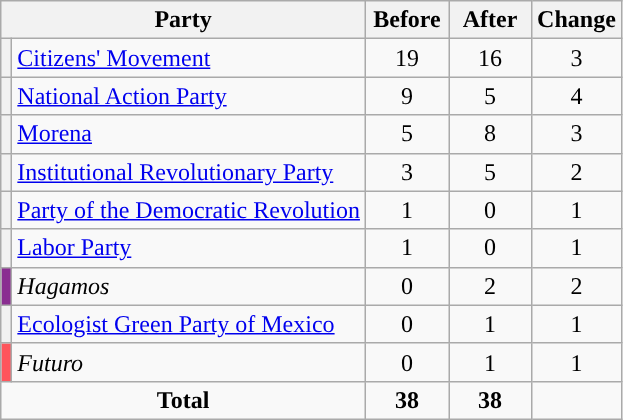<table class="wikitable" style="text-align:center;">
<tr>
<th colspan="2">Party</th>
<th style="width:3em">Before</th>
<th style="width:3em">After</th>
<th style="width:3em">Change</th>
</tr>
<tr>
<th style="background-color:"></th>
<td style="text-align:left;"><a href='#'>Citizens' Movement</a></td>
<td>19</td>
<td>16</td>
<td>3</td>
</tr>
<tr>
<th style="background-color:"></th>
<td style="text-align:left;"><a href='#'>National Action Party</a></td>
<td>9</td>
<td>5</td>
<td>4</td>
</tr>
<tr>
<th style="background-color:"></th>
<td style="text-align:left;"><a href='#'>Morena</a></td>
<td>5</td>
<td>8</td>
<td>3</td>
</tr>
<tr>
<th style="background-color:"></th>
<td style="text-align:left;"><a href='#'>Institutional Revolutionary Party</a></td>
<td>3</td>
<td>5</td>
<td>2</td>
</tr>
<tr>
<th style="background-color:"></th>
<td style="text-align:left;"><a href='#'>Party of the Democratic Revolution</a></td>
<td>1</td>
<td>0</td>
<td>1</td>
</tr>
<tr>
<th style="background-color:"></th>
<td style="text-align:left;"><a href='#'>Labor Party</a></td>
<td>1</td>
<td>0</td>
<td>1</td>
</tr>
<tr>
<th style="background-color:#8a2e91;"></th>
<td style="text-align:left;"><em>Hagamos</em></td>
<td>0</td>
<td>2</td>
<td>2</td>
</tr>
<tr>
<th style="background-color:"></th>
<td style="text-align:left;"><a href='#'>Ecologist Green Party of Mexico</a></td>
<td>0</td>
<td>1</td>
<td>1</td>
</tr>
<tr>
<th style="background-color:#ff555c;"></th>
<td style="text-align:left;"><em>Futuro</em></td>
<td>0</td>
<td>1</td>
<td>1</td>
</tr>
<tr>
<td colspan="2"><strong>Total</strong></td>
<td><strong>38</strong></td>
<td><strong>38</strong></td>
<td></td>
</tr>
</table>
